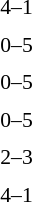<table style="font-size:90%">
<tr>
<td colspan=3></td>
</tr>
<tr>
<td align=right><strong></strong></td>
<td align=center>4–1</td>
<td></td>
</tr>
<tr>
<td colspan=3></td>
</tr>
<tr>
<td width=150 align=right></td>
<td width=100 align=center>0–5</td>
<td><strong></strong></td>
</tr>
<tr>
<td colspan=3></td>
</tr>
<tr>
<td align=right></td>
<td align=center>0–5</td>
<td><strong></strong></td>
</tr>
<tr>
<td colspan=3></td>
</tr>
<tr>
<td align=right></td>
<td align=center>0–5</td>
<td><strong></strong></td>
</tr>
<tr>
<td colspan=3></td>
</tr>
<tr>
<td align=right></td>
<td align=center>2–3</td>
<td><strong></strong></td>
</tr>
<tr>
<td colspan=3></td>
</tr>
<tr>
<td align=right><strong></strong></td>
<td align=center>4–1</td>
<td></td>
</tr>
</table>
